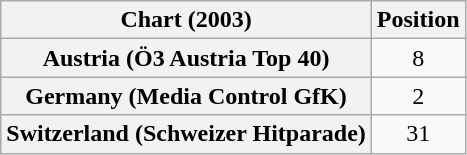<table class="wikitable sortable plainrowheaders" style="text-align:center">
<tr>
<th scope="col">Chart (2003)</th>
<th scope="col">Position</th>
</tr>
<tr>
<th scope="row">Austria (Ö3 Austria Top 40)</th>
<td>8</td>
</tr>
<tr>
<th scope="row">Germany (Media Control GfK)</th>
<td>2</td>
</tr>
<tr>
<th scope="row">Switzerland (Schweizer Hitparade)</th>
<td>31</td>
</tr>
</table>
